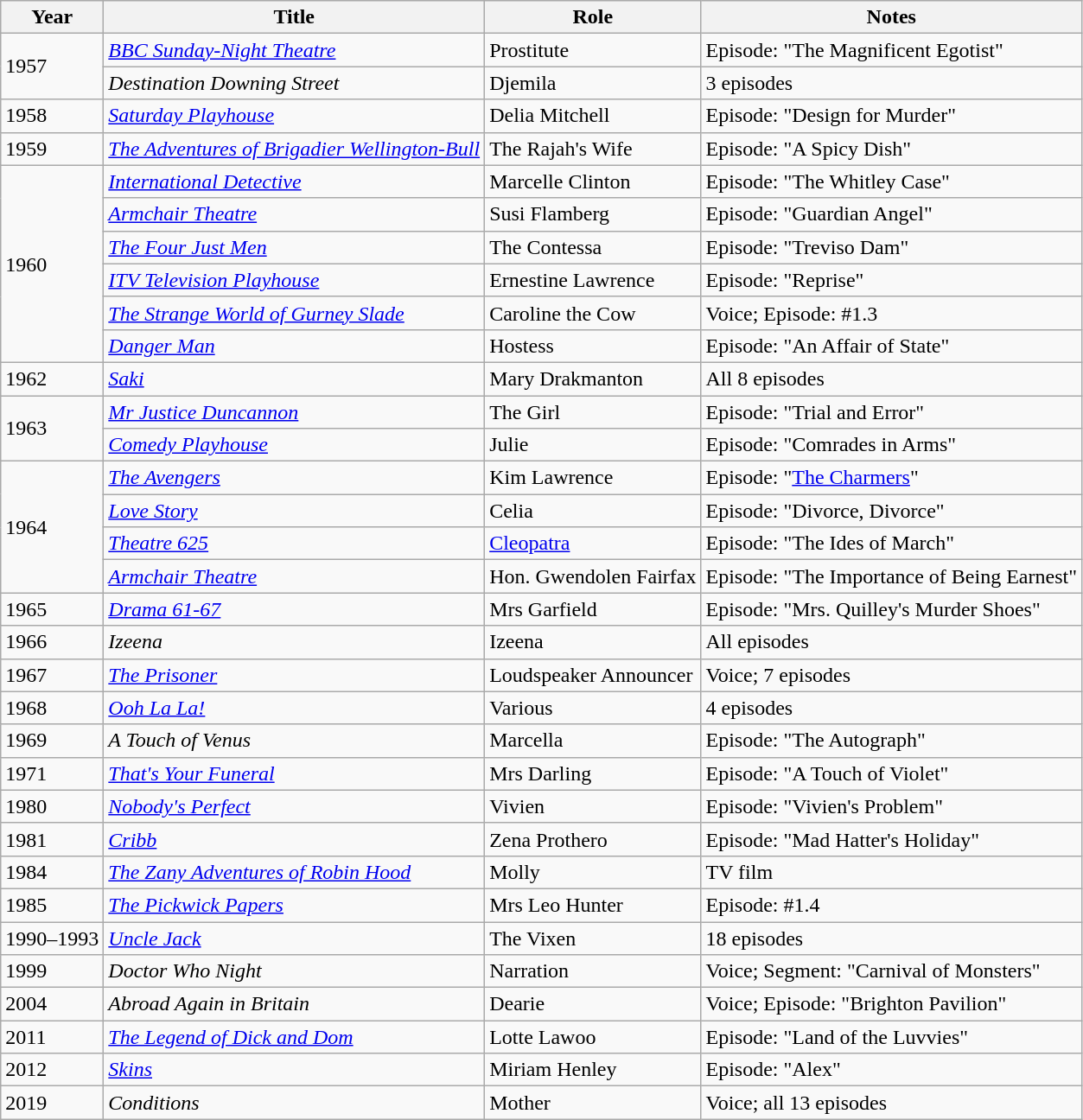<table class="wikitable">
<tr>
<th>Year</th>
<th>Title</th>
<th>Role</th>
<th>Notes</th>
</tr>
<tr>
<td rowspan="2">1957</td>
<td><em><a href='#'>BBC Sunday-Night Theatre</a></em></td>
<td>Prostitute</td>
<td>Episode: "The Magnificent Egotist"</td>
</tr>
<tr>
<td><em>Destination Downing Street</em></td>
<td>Djemila</td>
<td>3 episodes</td>
</tr>
<tr>
<td>1958</td>
<td><em><a href='#'>Saturday Playhouse</a></em></td>
<td>Delia Mitchell</td>
<td>Episode: "Design for Murder"</td>
</tr>
<tr>
<td>1959</td>
<td><em><a href='#'>The Adventures of Brigadier Wellington-Bull</a></em></td>
<td>The Rajah's Wife</td>
<td>Episode: "A Spicy Dish"</td>
</tr>
<tr>
<td rowspan="6">1960</td>
<td><em><a href='#'>International Detective</a></em></td>
<td>Marcelle Clinton</td>
<td>Episode: "The Whitley Case"</td>
</tr>
<tr>
<td><em><a href='#'>Armchair Theatre</a></em></td>
<td>Susi Flamberg</td>
<td>Episode: "Guardian Angel"</td>
</tr>
<tr>
<td><em><a href='#'>The Four Just Men</a></em></td>
<td>The Contessa</td>
<td>Episode: "Treviso Dam"</td>
</tr>
<tr>
<td><em><a href='#'>ITV Television Playhouse</a></em></td>
<td>Ernestine Lawrence</td>
<td>Episode: "Reprise"</td>
</tr>
<tr>
<td><em><a href='#'>The Strange World of Gurney Slade</a></em></td>
<td>Caroline the Cow</td>
<td>Voice; Episode: #1.3</td>
</tr>
<tr>
<td><em><a href='#'>Danger Man</a></em></td>
<td>Hostess</td>
<td>Episode: "An Affair of State"</td>
</tr>
<tr>
<td>1962</td>
<td><em><a href='#'>Saki</a></em></td>
<td>Mary Drakmanton</td>
<td>All 8 episodes</td>
</tr>
<tr>
<td rowspan="2">1963</td>
<td><em><a href='#'>Mr Justice Duncannon</a></em></td>
<td>The Girl</td>
<td>Episode: "Trial and Error"</td>
</tr>
<tr>
<td><em><a href='#'>Comedy Playhouse</a></em></td>
<td>Julie</td>
<td>Episode: "Comrades in Arms"</td>
</tr>
<tr>
<td rowspan="4">1964</td>
<td><em><a href='#'>The Avengers</a></em></td>
<td>Kim Lawrence</td>
<td>Episode: "<a href='#'>The Charmers</a>"</td>
</tr>
<tr>
<td><em><a href='#'>Love Story</a></em></td>
<td>Celia</td>
<td>Episode: "Divorce, Divorce"</td>
</tr>
<tr>
<td><em><a href='#'>Theatre 625</a></em></td>
<td><a href='#'>Cleopatra</a></td>
<td>Episode: "The Ides of March"</td>
</tr>
<tr>
<td><em><a href='#'>Armchair Theatre</a></em></td>
<td>Hon. Gwendolen Fairfax</td>
<td>Episode: "The Importance of Being Earnest"</td>
</tr>
<tr>
<td>1965</td>
<td><em><a href='#'>Drama 61-67</a></em></td>
<td>Mrs Garfield</td>
<td>Episode: "Mrs. Quilley's Murder Shoes"</td>
</tr>
<tr>
<td>1966</td>
<td><em>Izeena</em></td>
<td>Izeena</td>
<td>All episodes</td>
</tr>
<tr>
<td>1967</td>
<td><em><a href='#'>The Prisoner</a></em></td>
<td>Loudspeaker Announcer</td>
<td>Voice; 7 episodes</td>
</tr>
<tr>
<td>1968</td>
<td><em><a href='#'>Ooh La La!</a></em></td>
<td>Various</td>
<td>4 episodes</td>
</tr>
<tr>
<td>1969</td>
<td><em>A Touch of Venus</em></td>
<td>Marcella</td>
<td>Episode: "The Autograph"</td>
</tr>
<tr>
<td>1971</td>
<td><em><a href='#'>That's Your Funeral</a></em></td>
<td>Mrs Darling</td>
<td>Episode: "A Touch of Violet"</td>
</tr>
<tr>
<td>1980</td>
<td><em><a href='#'>Nobody's Perfect</a></em></td>
<td>Vivien</td>
<td>Episode: "Vivien's Problem"</td>
</tr>
<tr>
<td>1981</td>
<td><em><a href='#'>Cribb</a></em></td>
<td>Zena Prothero</td>
<td>Episode: "Mad Hatter's Holiday"</td>
</tr>
<tr>
<td>1984</td>
<td><em><a href='#'>The Zany Adventures of Robin Hood</a></em></td>
<td>Molly</td>
<td>TV film</td>
</tr>
<tr>
<td>1985</td>
<td><em><a href='#'>The Pickwick Papers</a></em></td>
<td>Mrs Leo Hunter</td>
<td>Episode: #1.4</td>
</tr>
<tr>
<td>1990–1993</td>
<td><em><a href='#'>Uncle Jack</a></em></td>
<td>The Vixen</td>
<td>18 episodes</td>
</tr>
<tr>
<td>1999</td>
<td><em>Doctor Who Night</em></td>
<td>Narration</td>
<td>Voice; Segment: "Carnival of Monsters"</td>
</tr>
<tr>
<td>2004</td>
<td><em>Abroad Again in Britain</em></td>
<td>Dearie</td>
<td>Voice; Episode: "Brighton Pavilion"</td>
</tr>
<tr>
<td>2011</td>
<td><em><a href='#'>The Legend of Dick and Dom</a></em></td>
<td>Lotte Lawoo</td>
<td>Episode: "Land of the Luvvies"</td>
</tr>
<tr>
<td>2012</td>
<td><em><a href='#'>Skins</a></em></td>
<td>Miriam Henley</td>
<td>Episode: "Alex"</td>
</tr>
<tr>
<td>2019</td>
<td><em>Conditions</em></td>
<td>Mother</td>
<td>Voice; all 13 episodes</td>
</tr>
</table>
